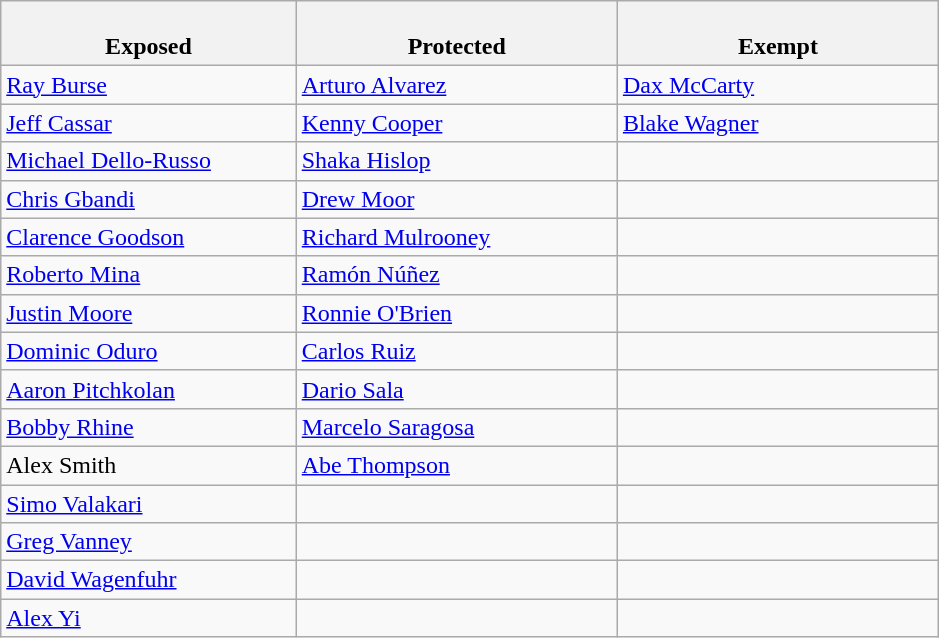<table class="wikitable">
<tr>
<th style="width:23%"><br>Exposed</th>
<th style="width:25%"><br>Protected</th>
<th style="width:25%"><br>Exempt</th>
</tr>
<tr>
<td><a href='#'>Ray Burse</a></td>
<td><a href='#'>Arturo Alvarez</a></td>
<td><a href='#'>Dax McCarty</a></td>
</tr>
<tr>
<td><a href='#'>Jeff Cassar</a></td>
<td><a href='#'>Kenny Cooper</a></td>
<td><a href='#'>Blake Wagner</a></td>
</tr>
<tr>
<td><a href='#'>Michael Dello-Russo</a></td>
<td><a href='#'>Shaka Hislop</a></td>
<td></td>
</tr>
<tr>
<td><a href='#'>Chris Gbandi</a></td>
<td><a href='#'>Drew Moor</a></td>
<td></td>
</tr>
<tr>
<td><a href='#'>Clarence Goodson</a></td>
<td><a href='#'>Richard Mulrooney</a></td>
<td></td>
</tr>
<tr>
<td><a href='#'>Roberto Mina</a></td>
<td><a href='#'>Ramón Núñez</a></td>
<td></td>
</tr>
<tr>
<td><a href='#'>Justin Moore</a></td>
<td><a href='#'>Ronnie O'Brien</a></td>
<td></td>
</tr>
<tr>
<td><a href='#'>Dominic Oduro</a></td>
<td><a href='#'>Carlos Ruiz</a></td>
<td></td>
</tr>
<tr>
<td><a href='#'>Aaron Pitchkolan</a></td>
<td><a href='#'>Dario Sala</a></td>
<td></td>
</tr>
<tr>
<td><a href='#'>Bobby Rhine</a></td>
<td><a href='#'>Marcelo Saragosa</a></td>
<td></td>
</tr>
<tr>
<td>Alex Smith</td>
<td><a href='#'>Abe Thompson</a></td>
<td></td>
</tr>
<tr>
<td><a href='#'>Simo Valakari</a></td>
<td></td>
<td></td>
</tr>
<tr>
<td><a href='#'>Greg Vanney</a></td>
<td></td>
<td></td>
</tr>
<tr>
<td><a href='#'>David Wagenfuhr</a></td>
<td></td>
<td></td>
</tr>
<tr>
<td><a href='#'>Alex Yi</a></td>
<td></td>
<td></td>
</tr>
</table>
